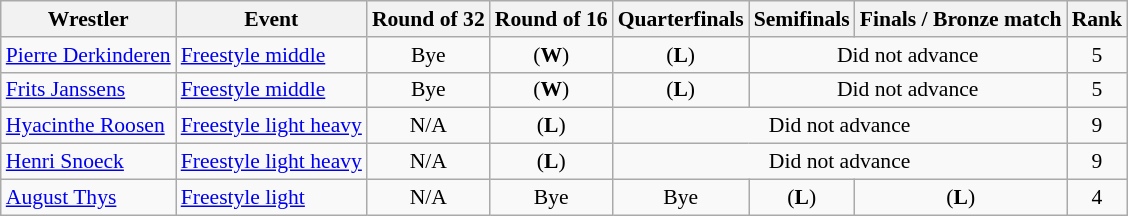<table class=wikitable style="font-size:90%">
<tr>
<th>Wrestler</th>
<th>Event</th>
<th>Round of 32</th>
<th>Round of 16</th>
<th>Quarterfinals</th>
<th>Semifinals</th>
<th>Finals / Bronze match</th>
<th>Rank</th>
</tr>
<tr>
<td><a href='#'>Pierre Derkinderen</a></td>
<td><a href='#'>Freestyle middle</a></td>
<td align=center>Bye</td>
<td align=center> (<strong>W</strong>)</td>
<td align=center> (<strong>L</strong>)</td>
<td align=center colspan=2>Did not advance</td>
<td align=center>5</td>
</tr>
<tr>
<td><a href='#'>Frits Janssens</a></td>
<td><a href='#'>Freestyle middle</a></td>
<td align=center>Bye</td>
<td align=center> (<strong>W</strong>)</td>
<td align=center> (<strong>L</strong>)</td>
<td align=center colspan=2>Did not advance</td>
<td align=center>5</td>
</tr>
<tr>
<td><a href='#'>Hyacinthe Roosen</a></td>
<td><a href='#'>Freestyle light heavy</a></td>
<td align=center>N/A</td>
<td align=center> (<strong>L</strong>)</td>
<td align=center colspan=3>Did not advance</td>
<td align=center>9</td>
</tr>
<tr>
<td><a href='#'>Henri Snoeck</a></td>
<td><a href='#'>Freestyle light heavy</a></td>
<td align=center>N/A</td>
<td align=center> (<strong>L</strong>)</td>
<td align=center colspan=3>Did not advance</td>
<td align=center>9</td>
</tr>
<tr>
<td><a href='#'>August Thys</a></td>
<td><a href='#'>Freestyle light</a></td>
<td align=center>N/A</td>
<td align=center>Bye</td>
<td align=center>Bye</td>
<td align=center> (<strong>L</strong>)</td>
<td align=center> (<strong>L</strong>)</td>
<td align=center>4</td>
</tr>
</table>
